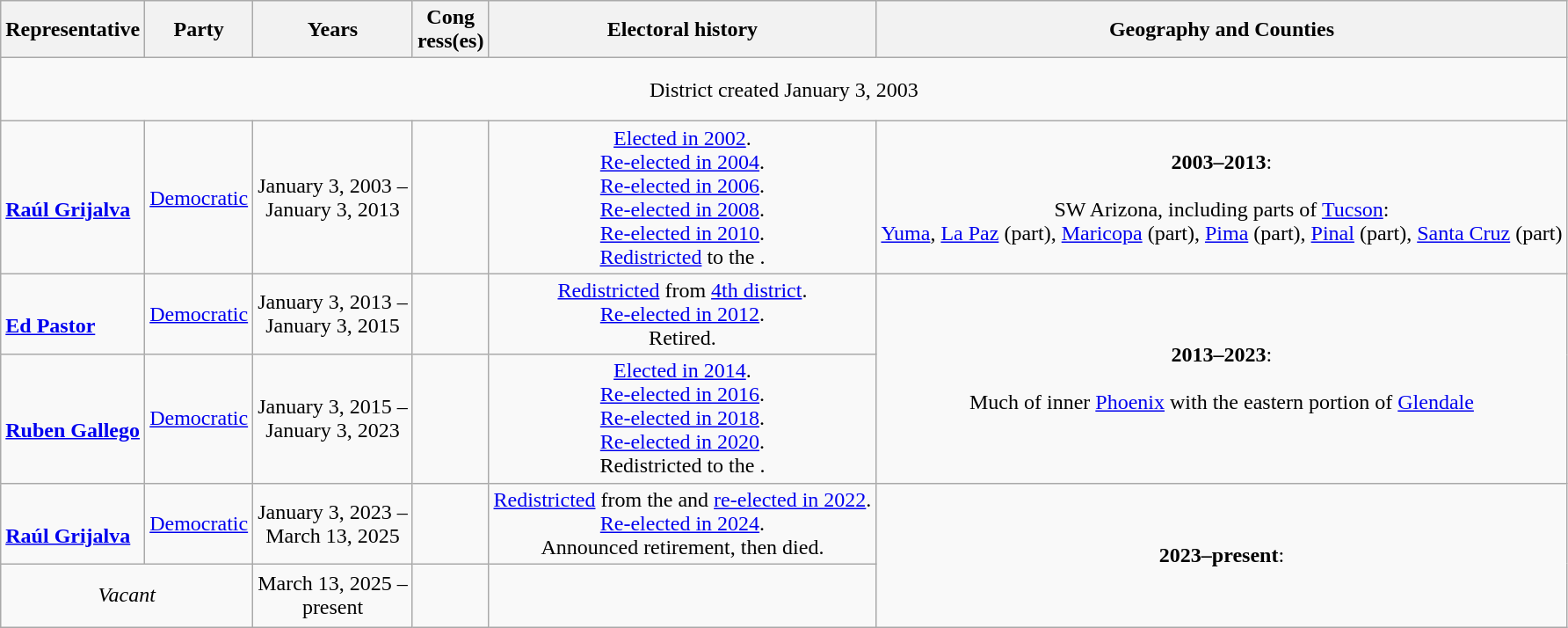<table class=wikitable style="text-align:center">
<tr>
<th>Representative</th>
<th>Party</th>
<th>Years</th>
<th>Cong<br>ress(es)</th>
<th>Electoral history</th>
<th>Geography and Counties</th>
</tr>
<tr style="height:3em">
<td colspan=6>District created January 3, 2003</td>
</tr>
<tr>
<td align=left><br><strong><a href='#'>Raúl Grijalva</a> </strong><br></td>
<td><a href='#'>Democratic</a></td>
<td nowrap>January 3, 2003 –<br>January 3, 2013</td>
<td></td>
<td><a href='#'>Elected in 2002</a>.<br><a href='#'>Re-elected in 2004</a>.<br><a href='#'>Re-elected in 2006</a>.<br><a href='#'>Re-elected in 2008</a>.<br><a href='#'>Re-elected in 2010</a>.<br><a href='#'>Redistricted</a> to the .</td>
<td><strong>2003–2013</strong>:<br><br>SW Arizona, including parts of <a href='#'>Tucson</a>:<br><a href='#'>Yuma</a>, <a href='#'>La Paz</a> (part), <a href='#'>Maricopa</a> (part), <a href='#'>Pima</a> (part), <a href='#'>Pinal</a> (part), <a href='#'>Santa Cruz</a> (part)</td>
</tr>
<tr>
<td align=left><br><strong><a href='#'>Ed Pastor</a> </strong><br></td>
<td><a href='#'>Democratic</a></td>
<td nowrap>January 3, 2013 –<br> January 3, 2015</td>
<td></td>
<td><a href='#'>Redistricted</a> from <a href='#'>4th district</a>.<br><a href='#'>Re-elected in 2012</a>.<br>Retired.</td>
<td rowspan=2><strong>2013–2023</strong>:<br><br> Much of inner <a href='#'>Phoenix</a> with the eastern portion of <a href='#'>Glendale</a></td>
</tr>
<tr>
<td align=left><br><strong><a href='#'>Ruben Gallego</a> </strong><br></td>
<td><a href='#'>Democratic</a></td>
<td nowrap>January 3, 2015 –<br>January 3, 2023</td>
<td></td>
<td><a href='#'>Elected in 2014</a>.<br><a href='#'>Re-elected in 2016</a>.<br><a href='#'>Re-elected in 2018</a>.<br><a href='#'>Re-elected in 2020</a>.<br>Redistricted to the .</td>
</tr>
<tr>
<td align=left><br><strong><a href='#'>Raúl Grijalva</a></strong><br></td>
<td><a href='#'>Democratic</a></td>
<td nowrap>January 3, 2023 –<br>March 13, 2025</td>
<td></td>
<td><a href='#'>Redistricted</a> from the  and <a href='#'>re-elected in 2022</a>.<br><a href='#'>Re-elected in 2024</a>.<br>Announced retirement, then died.</td>
<td rowspan=2><strong>2023–present</strong>:<br></td>
</tr>
<tr style="height:3em">
<td colspan=2><em>Vacant</em></td>
<td nowrap>March 13, 2025 –<br>present</td>
<td></td>
<td></td>
</tr>
</table>
